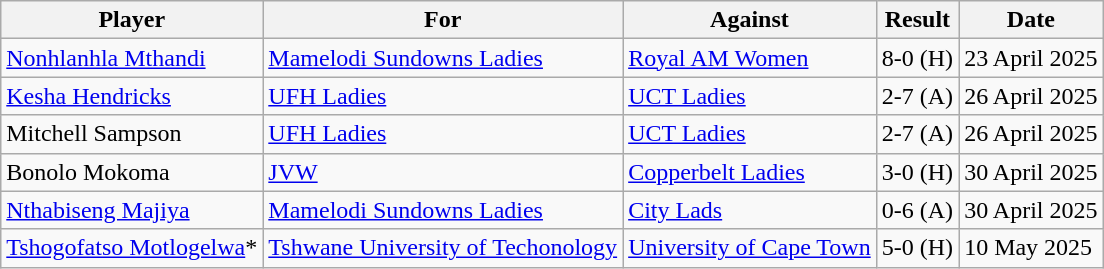<table class="wikitable">
<tr>
<th>Player</th>
<th>For</th>
<th>Against</th>
<th>Result</th>
<th>Date</th>
</tr>
<tr>
<td><a href='#'>Nonhlanhla Mthandi</a></td>
<td><a href='#'>Mamelodi Sundowns Ladies</a></td>
<td><a href='#'>Royal AM Women</a></td>
<td>8-0 (H)</td>
<td>23 April 2025</td>
</tr>
<tr>
<td><a href='#'>Kesha Hendricks</a></td>
<td><a href='#'>UFH Ladies</a></td>
<td><a href='#'>UCT Ladies</a></td>
<td>2-7 (A)</td>
<td>26 April 2025</td>
</tr>
<tr>
<td>Mitchell Sampson</td>
<td><a href='#'>UFH Ladies</a></td>
<td><a href='#'>UCT Ladies</a></td>
<td>2-7 (A)</td>
<td>26 April 2025</td>
</tr>
<tr>
<td>Bonolo Mokoma</td>
<td><a href='#'>JVW</a></td>
<td><a href='#'>Copperbelt Ladies</a></td>
<td>3-0 (H)</td>
<td>30 April 2025</td>
</tr>
<tr>
<td><a href='#'>Nthabiseng Majiya</a></td>
<td><a href='#'>Mamelodi Sundowns Ladies</a></td>
<td><a href='#'>City Lads</a></td>
<td>0-6 (A)</td>
<td>30 April 2025</td>
</tr>
<tr>
<td><a href='#'>Tshogofatso Motlogelwa</a>*</td>
<td><a href='#'>Tshwane University of Techonology</a></td>
<td><a href='#'>University of Cape Town</a></td>
<td>5-0 (H)</td>
<td>10 May 2025</td>
</tr>
</table>
